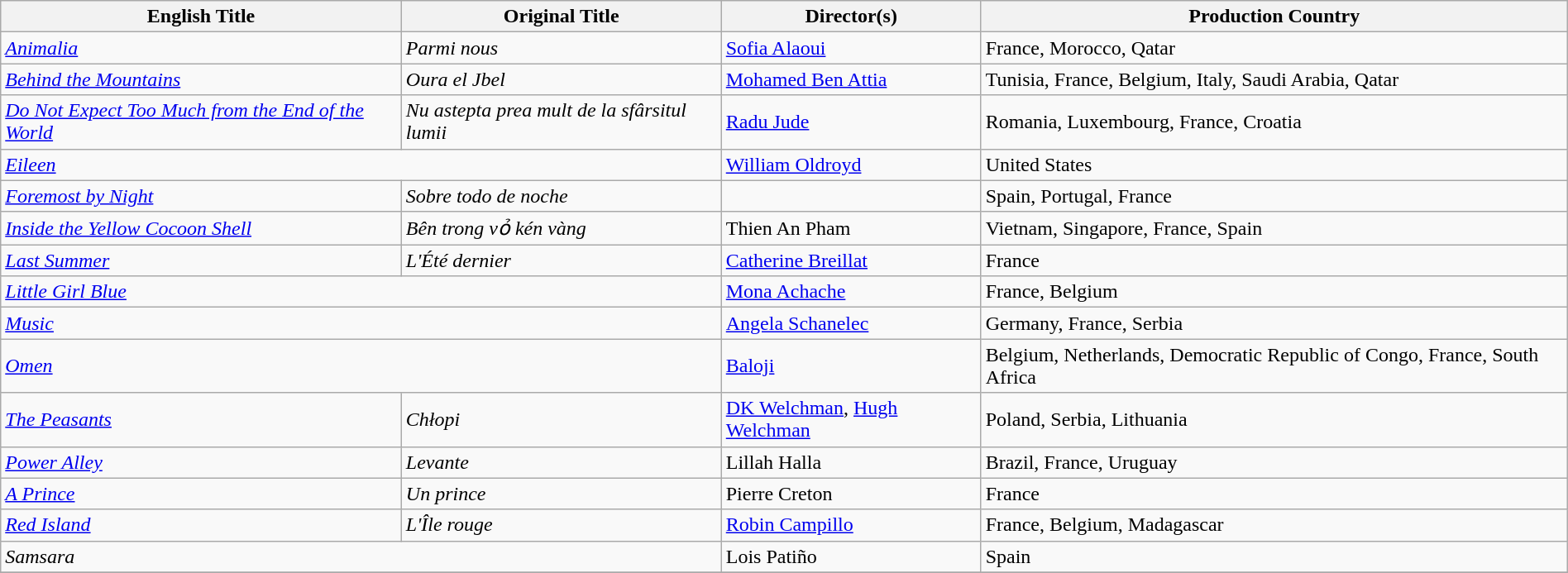<table class="wikitable" style="width:100%; margin-bottom:4px">
<tr>
<th>English Title</th>
<th>Original Title</th>
<th>Director(s)</th>
<th>Production Country</th>
</tr>
<tr>
<td><em><a href='#'>Animalia</a></em></td>
<td><em>Parmi nous</em></td>
<td><a href='#'>Sofia Alaoui</a></td>
<td>France, Morocco, Qatar</td>
</tr>
<tr>
<td><em><a href='#'>Behind the Mountains</a></em></td>
<td><em>Oura el Jbel</em></td>
<td><a href='#'>Mohamed Ben Attia</a></td>
<td>Tunisia, France, Belgium, Italy, Saudi Arabia, Qatar</td>
</tr>
<tr>
<td><em><a href='#'>Do Not Expect Too Much from the End of the World</a></em></td>
<td><em>Nu astepta prea mult de la sfârsitul lumii</em></td>
<td><a href='#'>Radu Jude</a></td>
<td>Romania, Luxembourg, France, Croatia</td>
</tr>
<tr>
<td colspan="2"><em><a href='#'>Eileen</a></em></td>
<td><a href='#'>William Oldroyd</a></td>
<td>United States</td>
</tr>
<tr>
<td><em><a href='#'>Foremost by Night</a></em></td>
<td><em>Sobre todo de noche</em></td>
<td></td>
<td>Spain, Portugal, France</td>
</tr>
<tr>
<td><em><a href='#'>Inside the Yellow Cocoon Shell</a></em></td>
<td><em>Bên trong vỏ kén vàng</em></td>
<td>Thien An Pham</td>
<td>Vietnam, Singapore, France, Spain</td>
</tr>
<tr>
<td><em><a href='#'>Last Summer</a></em></td>
<td><em>L'Été dernier</em></td>
<td><a href='#'>Catherine Breillat</a></td>
<td>France</td>
</tr>
<tr>
<td colspan="2"><em><a href='#'>Little Girl Blue</a></em></td>
<td><a href='#'>Mona Achache</a></td>
<td>France, Belgium</td>
</tr>
<tr>
<td colspan="2"><em><a href='#'>Music</a></em></td>
<td><a href='#'>Angela Schanelec</a></td>
<td>Germany, France, Serbia</td>
</tr>
<tr>
<td colspan="2"><em><a href='#'>Omen</a></em></td>
<td><a href='#'>Baloji</a></td>
<td>Belgium, Netherlands, Democratic Republic of Congo, France, South Africa</td>
</tr>
<tr>
<td><em><a href='#'>The Peasants</a></em></td>
<td><em>Chłopi</em></td>
<td><a href='#'>DK Welchman</a>, <a href='#'>Hugh Welchman</a></td>
<td>Poland, Serbia, Lithuania</td>
</tr>
<tr>
<td><em><a href='#'>Power Alley</a></em></td>
<td><em>Levante</em></td>
<td>Lillah Halla</td>
<td>Brazil, France, Uruguay</td>
</tr>
<tr>
<td><em><a href='#'>A Prince</a></em></td>
<td><em>Un prince</em></td>
<td>Pierre Creton</td>
<td>France</td>
</tr>
<tr>
<td><em><a href='#'>Red Island</a></em></td>
<td><em>L'Île rouge</em></td>
<td><a href='#'>Robin Campillo</a></td>
<td>France, Belgium, Madagascar</td>
</tr>
<tr>
<td colspan="2"><em>Samsara</em></td>
<td>Lois Patiño</td>
<td>Spain</td>
</tr>
<tr>
</tr>
</table>
